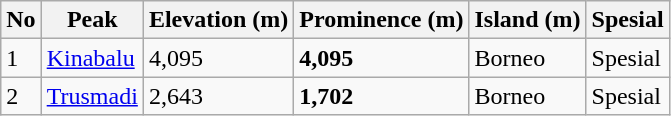<table class="wikitable sortable">
<tr>
<th>No</th>
<th>Peak</th>
<th>Elevation (m)</th>
<th>Prominence (m)</th>
<th>Island (m)</th>
<th>Spesial</th>
</tr>
<tr>
<td>1</td>
<td><a href='#'>Kinabalu</a></td>
<td>4,095</td>
<td><strong>4,095</strong></td>
<td>Borneo</td>
<td>Spesial</td>
</tr>
<tr>
<td>2</td>
<td><a href='#'>Trusmadi</a></td>
<td>2,643</td>
<td><strong>1,702</strong></td>
<td>Borneo</td>
<td>Spesial</td>
</tr>
</table>
